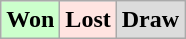<table class="wikitable">
<tr>
<td bgcolor="#ccffcc"><strong>Won</strong></td>
<td bgcolor="FFE4E1"><strong>Lost</strong></td>
<td bgcolor="DCDCDC"><strong>Draw</strong></td>
</tr>
</table>
